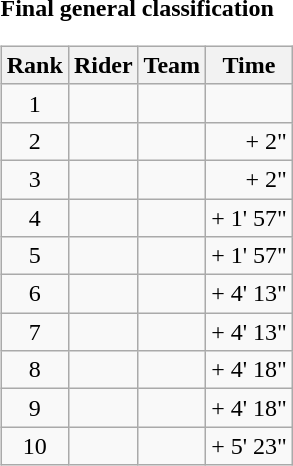<table>
<tr>
<td><strong>Final general classification</strong><br><table class="wikitable">
<tr>
<th scope="col">Rank</th>
<th scope="col">Rider</th>
<th scope="col">Team</th>
<th scope="col">Time</th>
</tr>
<tr>
<td style="text-align:center;">1</td>
<td></td>
<td></td>
<td style="text-align:right;"></td>
</tr>
<tr>
<td style="text-align:center;">2</td>
<td></td>
<td></td>
<td style="text-align:right;">+ 2"</td>
</tr>
<tr>
<td style="text-align:center;">3</td>
<td></td>
<td></td>
<td style="text-align:right;">+ 2"</td>
</tr>
<tr>
<td style="text-align:center;">4</td>
<td></td>
<td></td>
<td style="text-align:right;">+ 1' 57"</td>
</tr>
<tr>
<td style="text-align:center;">5</td>
<td></td>
<td></td>
<td style="text-align:right;">+ 1' 57"</td>
</tr>
<tr>
<td style="text-align:center;">6</td>
<td></td>
<td></td>
<td style="text-align:right;">+ 4' 13"</td>
</tr>
<tr>
<td style="text-align:center;">7</td>
<td></td>
<td></td>
<td style="text-align:right;">+ 4' 13"</td>
</tr>
<tr>
<td style="text-align:center;">8</td>
<td></td>
<td></td>
<td style="text-align:right;">+ 4' 18"</td>
</tr>
<tr>
<td style="text-align:center;">9</td>
<td></td>
<td></td>
<td style="text-align:right;">+ 4' 18"</td>
</tr>
<tr>
<td style="text-align:center;">10</td>
<td></td>
<td></td>
<td style="text-align:right;">+ 5' 23"</td>
</tr>
</table>
</td>
</tr>
</table>
